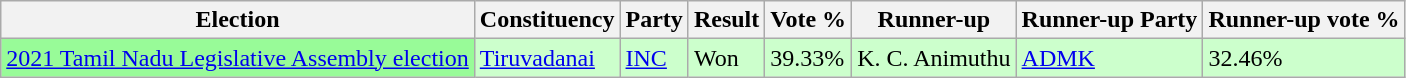<table class="wikitable">
<tr>
<th>Election</th>
<th>Constituency</th>
<th>Party</th>
<th>Result</th>
<th>Vote %</th>
<th>Runner-up</th>
<th>Runner-up Party</th>
<th>Runner-up vote %</th>
</tr>
<tr style="background:#cfc;">
<td bgcolor=#98FB98><a href='#'>2021 Tamil Nadu Legislative Assembly election</a></td>
<td><a href='#'>Tiruvadanai</a></td>
<td><a href='#'>INC</a></td>
<td>Won</td>
<td>39.33%</td>
<td>K. C. Animuthu</td>
<td><a href='#'>ADMK</a></td>
<td>32.46%</td>
</tr>
</table>
